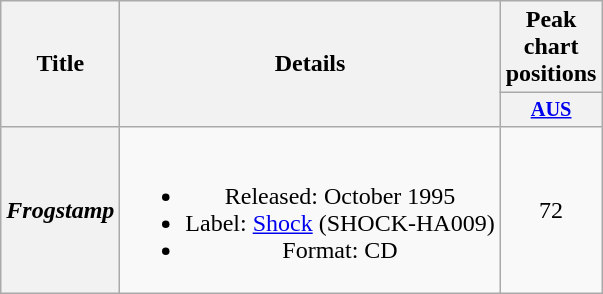<table class="wikitable plainrowheaders" style="text-align:center;">
<tr>
<th scope="col" rowspan="2">Title</th>
<th scope="col" rowspan="2">Details</th>
<th scope="col" colspan="1">Peak chart positions</th>
</tr>
<tr>
<th scope="col" style="width:3em;font-size:85%;"><a href='#'>AUS</a><br></th>
</tr>
<tr>
<th scope="row"><em>Frogstamp</em></th>
<td><br><ul><li>Released: October 1995</li><li>Label: <a href='#'>Shock</a> (SHOCK-HA009)</li><li>Format: CD</li></ul></td>
<td>72</td>
</tr>
</table>
